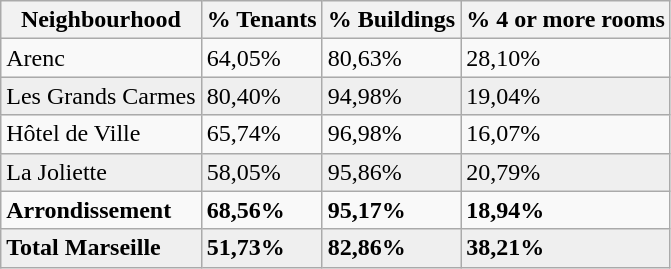<table class=wikitable>
<tr>
<th>Neighbourhood</th>
<th>% Tenants</th>
<th>% Buildings</th>
<th>% 4 or more rooms</th>
</tr>
<tr>
<td>Arenc</td>
<td>64,05%</td>
<td>80,63%</td>
<td>28,10%</td>
</tr>
<tr style="background:#EFEFEF">
<td>Les Grands Carmes</td>
<td>80,40%</td>
<td>94,98%</td>
<td>19,04%</td>
</tr>
<tr>
<td>Hôtel de Ville</td>
<td>65,74%</td>
<td>96,98%</td>
<td>16,07%</td>
</tr>
<tr style="background:#EFEFEF">
<td>La Joliette</td>
<td>58,05%</td>
<td>95,86%</td>
<td>20,79%</td>
</tr>
<tr>
<td><strong>Arrondissement</strong></td>
<td><strong>68,56%</strong></td>
<td><strong>95,17%</strong></td>
<td><strong>18,94%</strong></td>
</tr>
<tr style="background:#EFEFEF">
<td><strong>Total Marseille</strong></td>
<td><strong>51,73%</strong></td>
<td><strong>82,86%</strong></td>
<td><strong>38,21%</strong></td>
</tr>
</table>
